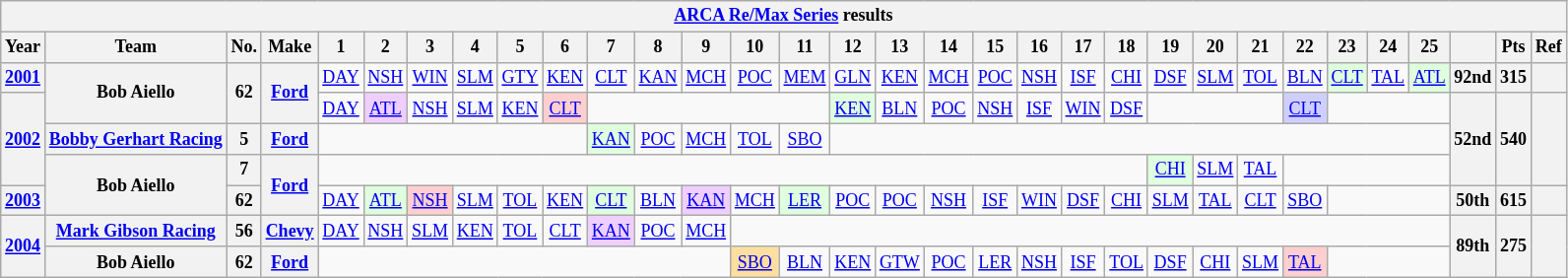<table class="wikitable" style="text-align:center; font-size:75%">
<tr>
<th colspan="34"><a href='#'>ARCA Re/Max Series</a> results</th>
</tr>
<tr>
<th>Year</th>
<th>Team</th>
<th>No.</th>
<th>Make</th>
<th>1</th>
<th>2</th>
<th>3</th>
<th>4</th>
<th>5</th>
<th>6</th>
<th>7</th>
<th>8</th>
<th>9</th>
<th>10</th>
<th>11</th>
<th>12</th>
<th>13</th>
<th>14</th>
<th>15</th>
<th>16</th>
<th>17</th>
<th>18</th>
<th>19</th>
<th>20</th>
<th>21</th>
<th>22</th>
<th>23</th>
<th>24</th>
<th>25</th>
<th></th>
<th>Pts</th>
<th>Ref</th>
</tr>
<tr>
<th><a href='#'>2001</a></th>
<th rowspan=2>Bob Aiello</th>
<th rowspan=2>62</th>
<th rowspan=2><a href='#'>Ford</a></th>
<td><a href='#'>DAY</a></td>
<td><a href='#'>NSH</a></td>
<td><a href='#'>WIN</a></td>
<td><a href='#'>SLM</a></td>
<td><a href='#'>GTY</a></td>
<td><a href='#'>KEN</a></td>
<td><a href='#'>CLT</a></td>
<td><a href='#'>KAN</a></td>
<td><a href='#'>MCH</a></td>
<td><a href='#'>POC</a></td>
<td><a href='#'>MEM</a></td>
<td><a href='#'>GLN</a></td>
<td><a href='#'>KEN</a></td>
<td><a href='#'>MCH</a></td>
<td><a href='#'>POC</a></td>
<td><a href='#'>NSH</a></td>
<td><a href='#'>ISF</a></td>
<td><a href='#'>CHI</a></td>
<td><a href='#'>DSF</a></td>
<td><a href='#'>SLM</a></td>
<td><a href='#'>TOL</a></td>
<td><a href='#'>BLN</a></td>
<td style="background:#DFFFDF;"><a href='#'>CLT</a><br></td>
<td><a href='#'>TAL</a></td>
<td style="background:#DFFFDF;"><a href='#'>ATL</a><br></td>
<th>92nd</th>
<th>315</th>
<th></th>
</tr>
<tr>
<th rowspan=3><a href='#'>2002</a></th>
<td><a href='#'>DAY</a></td>
<td style="background:#EFCFFF;"><a href='#'>ATL</a><br></td>
<td><a href='#'>NSH</a></td>
<td><a href='#'>SLM</a></td>
<td><a href='#'>KEN</a></td>
<td style="background:#FFCFCF;"><a href='#'>CLT</a><br></td>
<td colspan=5></td>
<td style="background:#DFFFDF;"><a href='#'>KEN</a><br></td>
<td><a href='#'>BLN</a></td>
<td><a href='#'>POC</a></td>
<td><a href='#'>NSH</a></td>
<td><a href='#'>ISF</a></td>
<td><a href='#'>WIN</a></td>
<td><a href='#'>DSF</a></td>
<td colspan=3></td>
<td style="background:#CFCFFF;"><a href='#'>CLT</a><br></td>
<td colspan=3></td>
<th rowspan=3>52nd</th>
<th rowspan=3>540</th>
<th rowspan=3></th>
</tr>
<tr>
<th><a href='#'>Bobby Gerhart Racing</a></th>
<th>5</th>
<th><a href='#'>Ford</a></th>
<td colspan=6></td>
<td style="background:#DFFFDF;"><a href='#'>KAN</a><br></td>
<td><a href='#'>POC</a></td>
<td><a href='#'>MCH</a></td>
<td><a href='#'>TOL</a></td>
<td><a href='#'>SBO</a></td>
<td colspan=14></td>
</tr>
<tr>
<th rowspan=2>Bob Aiello</th>
<th>7</th>
<th rowspan=2><a href='#'>Ford</a></th>
<td colspan=18></td>
<td style="background:#DFFFDF;"><a href='#'>CHI</a><br></td>
<td><a href='#'>SLM</a></td>
<td><a href='#'>TAL</a></td>
<td colspan=4></td>
</tr>
<tr>
<th><a href='#'>2003</a></th>
<th>62</th>
<td><a href='#'>DAY</a></td>
<td style="background:#DFFFDF;"><a href='#'>ATL</a><br></td>
<td style="background:#FFCFCF;"><a href='#'>NSH</a><br></td>
<td><a href='#'>SLM</a></td>
<td><a href='#'>TOL</a></td>
<td><a href='#'>KEN</a></td>
<td style="background:#DFFFDF;"><a href='#'>CLT</a><br></td>
<td><a href='#'>BLN</a></td>
<td style="background:#EFCFFF;"><a href='#'>KAN</a><br></td>
<td><a href='#'>MCH</a></td>
<td style="background:#DFFFDF;"><a href='#'>LER</a><br></td>
<td><a href='#'>POC</a></td>
<td><a href='#'>POC</a></td>
<td><a href='#'>NSH</a></td>
<td><a href='#'>ISF</a></td>
<td><a href='#'>WIN</a></td>
<td><a href='#'>DSF</a></td>
<td><a href='#'>CHI</a></td>
<td><a href='#'>SLM</a></td>
<td><a href='#'>TAL</a></td>
<td><a href='#'>CLT</a></td>
<td><a href='#'>SBO</a></td>
<td colspan=3></td>
<th>50th</th>
<th>615</th>
<th></th>
</tr>
<tr>
<th rowspan=2><a href='#'>2004</a></th>
<th><a href='#'>Mark Gibson Racing</a></th>
<th>56</th>
<th><a href='#'>Chevy</a></th>
<td><a href='#'>DAY</a></td>
<td><a href='#'>NSH</a></td>
<td><a href='#'>SLM</a></td>
<td><a href='#'>KEN</a></td>
<td><a href='#'>TOL</a></td>
<td><a href='#'>CLT</a></td>
<td style="background:#EFCFFF;"><a href='#'>KAN</a><br></td>
<td><a href='#'>POC</a></td>
<td><a href='#'>MCH</a></td>
<td colspan=16></td>
<th rowspan=2>89th</th>
<th rowspan=2>275</th>
<th rowspan=2></th>
</tr>
<tr>
<th>Bob Aiello</th>
<th>62</th>
<th><a href='#'>Ford</a></th>
<td colspan=9></td>
<td style="background:#FFDF9F;"><a href='#'>SBO</a><br></td>
<td><a href='#'>BLN</a></td>
<td><a href='#'>KEN</a></td>
<td><a href='#'>GTW</a></td>
<td><a href='#'>POC</a></td>
<td><a href='#'>LER</a></td>
<td><a href='#'>NSH</a></td>
<td><a href='#'>ISF</a></td>
<td><a href='#'>TOL</a></td>
<td><a href='#'>DSF</a></td>
<td><a href='#'>CHI</a></td>
<td><a href='#'>SLM</a></td>
<td style="background:#FFCFCF;"><a href='#'>TAL</a><br></td>
<td colspan=3></td>
</tr>
</table>
